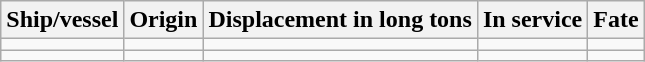<table class="wikitable">
<tr>
<th scope="col">Ship/vessel</th>
<th scope="col">Origin</th>
<th scope="col">Displacement in long tons</th>
<th scope="col">In service</th>
<th scope="col">Fate</th>
</tr>
<tr>
<td></td>
<td></td>
<td></td>
<td></td>
<td></td>
</tr>
<tr>
<td></td>
<td></td>
<td></td>
<td></td>
<td></td>
</tr>
</table>
